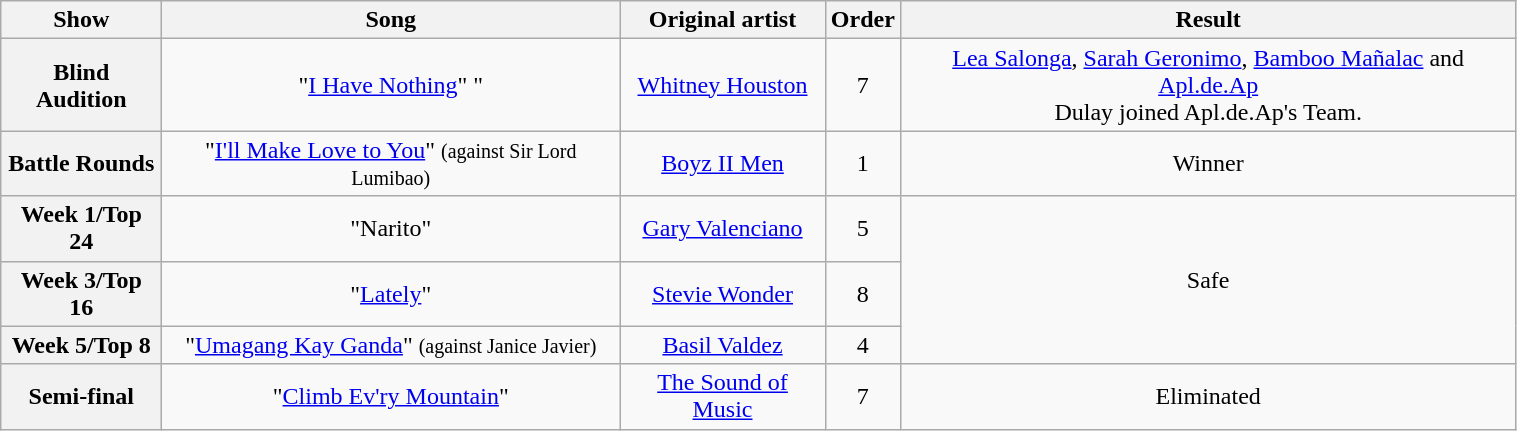<table class="wikitable" style="text-align:center; width:80%;">
<tr>
<th scope="col">Show</th>
<th scope="col">Song</th>
<th scope="col">Original artist</th>
<th scope="col">Order</th>
<th scope="col">Result</th>
</tr>
<tr>
<th scope="row">Blind Audition</th>
<td>"<a href='#'>I Have Nothing</a>" "</td>
<td><a href='#'>Whitney Houston</a></td>
<td>7</td>
<td><a href='#'>Lea Salonga</a>, <a href='#'>Sarah Geronimo</a>, <a href='#'>Bamboo Mañalac</a> and <a href='#'>Apl.de.Ap</a><br>Dulay joined Apl.de.Ap's Team.</td>
</tr>
<tr>
<th scope="row">Battle Rounds</th>
<td>"<a href='#'>I'll Make Love to You</a>" <small>(against Sir Lord Lumibao)</small></td>
<td><a href='#'>Boyz II Men</a></td>
<td>1</td>
<td>Winner</td>
</tr>
<tr>
<th scope="row">Week 1/Top 24</th>
<td>"Narito"</td>
<td><a href='#'>Gary Valenciano</a></td>
<td>5</td>
<td rowspan="3">Safe</td>
</tr>
<tr>
<th scope="row">Week 3/Top 16</th>
<td>"<a href='#'>Lately</a>"</td>
<td><a href='#'>Stevie Wonder</a></td>
<td>8</td>
</tr>
<tr>
<th scope="row">Week 5/Top 8</th>
<td>"<a href='#'>Umagang Kay Ganda</a>" <small>(against Janice Javier)</small></td>
<td><a href='#'>Basil Valdez</a></td>
<td>4</td>
</tr>
<tr>
<th scope="row">Semi-final</th>
<td>"<a href='#'>Climb Ev'ry Mountain</a>"</td>
<td><a href='#'>The Sound of Music</a></td>
<td>7</td>
<td>Eliminated</td>
</tr>
</table>
